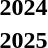<table>
<tr>
<th>2024</th>
<td></td>
<td></td>
<td></td>
</tr>
<tr>
<th>2025</th>
<td></td>
<td></td>
<td></td>
</tr>
</table>
